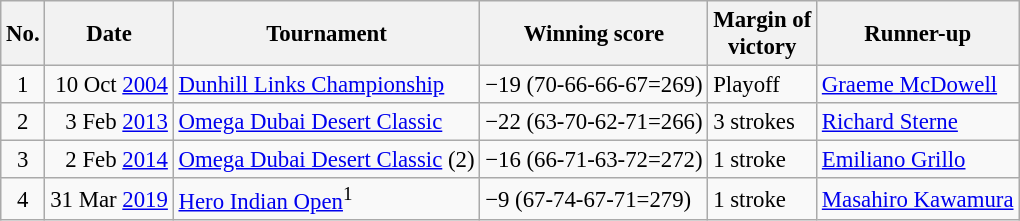<table class="wikitable" style="font-size:95%;">
<tr>
<th>No.</th>
<th>Date</th>
<th>Tournament</th>
<th>Winning score</th>
<th>Margin of<br>victory</th>
<th>Runner-up</th>
</tr>
<tr>
<td align=center>1</td>
<td align=right>10 Oct <a href='#'>2004</a></td>
<td><a href='#'>Dunhill Links Championship</a></td>
<td>−19 (70-66-66-67=269)</td>
<td>Playoff</td>
<td> <a href='#'>Graeme McDowell</a></td>
</tr>
<tr>
<td align=center>2</td>
<td align=right>3 Feb <a href='#'>2013</a></td>
<td><a href='#'>Omega Dubai Desert Classic</a></td>
<td>−22 (63-70-62-71=266)</td>
<td>3 strokes</td>
<td> <a href='#'>Richard Sterne</a></td>
</tr>
<tr>
<td align=center>3</td>
<td align=right>2 Feb <a href='#'>2014</a></td>
<td><a href='#'>Omega Dubai Desert Classic</a> (2)</td>
<td>−16 (66-71-63-72=272)</td>
<td>1 stroke</td>
<td> <a href='#'>Emiliano Grillo</a></td>
</tr>
<tr>
<td align=center>4</td>
<td align=right>31 Mar <a href='#'>2019</a></td>
<td><a href='#'>Hero Indian Open</a><sup>1</sup></td>
<td>−9 (67-74-67-71=279)</td>
<td>1 stroke</td>
<td> <a href='#'>Masahiro Kawamura</a></td>
</tr>
</table>
